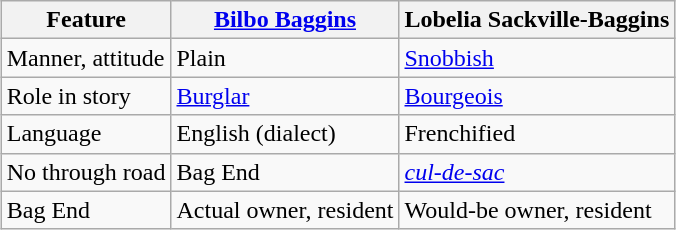<table class="wikitable" style="margin: 1em auto;">
<tr>
<th>Feature</th>
<th><a href='#'>Bilbo Baggins</a></th>
<th>Lobelia Sackville-Baggins</th>
</tr>
<tr>
<td>Manner, attitude</td>
<td>Plain</td>
<td><a href='#'>Snobbish</a></td>
</tr>
<tr>
<td>Role in story</td>
<td><a href='#'>Burglar</a></td>
<td><a href='#'>Bourgeois</a></td>
</tr>
<tr>
<td>Language</td>
<td>English (dialect)</td>
<td>Frenchified</td>
</tr>
<tr>
<td>No through road</td>
<td>Bag End</td>
<td><em><a href='#'>cul-de-sac</a></em></td>
</tr>
<tr>
<td>Bag End</td>
<td>Actual owner, resident</td>
<td>Would-be owner, resident</td>
</tr>
</table>
